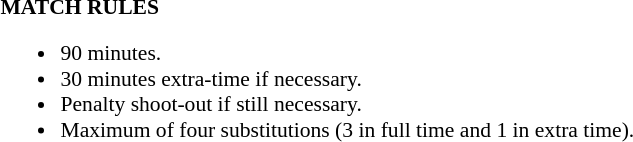<table width=100% style="font-size: 90%">
<tr>
<td width=50% valign=top><br><strong>MATCH RULES</strong><ul><li>90 minutes.</li><li>30 minutes extra-time if necessary.</li><li>Penalty shoot-out if still necessary.</li><li>Maximum of four substitutions (3 in full time and 1 in extra time).</li></ul></td>
</tr>
</table>
